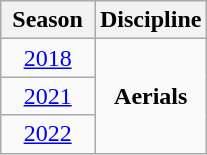<table class=wikitable style="text-align:center;">
<tr>
<th> Season </th>
<th>Discipline</th>
</tr>
<tr>
<td><a href='#'>2018</a></td>
<td rowspan=3><strong>Aerials</strong></td>
</tr>
<tr>
<td><a href='#'>2021</a></td>
</tr>
<tr>
<td><a href='#'>2022</a></td>
</tr>
</table>
